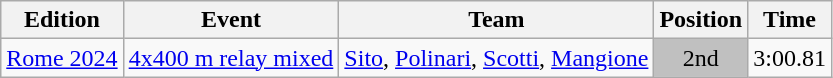<table class="wikitable" width= style="font-size:90%; text-align:center;">
<tr>
<th>Edition</th>
<th>Event</th>
<th>Team</th>
<th>Position</th>
<th>Time</th>
</tr>
<tr>
<td> <a href='#'>Rome 2024</a></td>
<td><a href='#'>4x400 m relay mixed</a></td>
<td><a href='#'>Sito</a>, <a href='#'>Polinari</a>, <a href='#'>Scotti</a>, <a href='#'>Mangione</a></td>
<td align=center bgcolor=silver>2nd</td>
<td align=center>3:00.81</td>
</tr>
</table>
